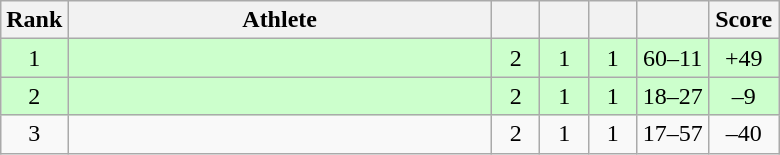<table class="wikitable" style="text-align: center;">
<tr>
<th width=25>Rank</th>
<th width=275>Athlete</th>
<th width=25></th>
<th width=25></th>
<th width=25></th>
<th width=40></th>
<th width=40>Score</th>
</tr>
<tr bgcolor=ccffcc>
<td>1</td>
<td align=left></td>
<td>2</td>
<td>1</td>
<td>1</td>
<td>60–11</td>
<td>+49</td>
</tr>
<tr bgcolor=ccffcc>
<td>2</td>
<td align=left></td>
<td>2</td>
<td>1</td>
<td>1</td>
<td>18–27</td>
<td>–9</td>
</tr>
<tr>
<td>3</td>
<td align=left></td>
<td>2</td>
<td>1</td>
<td>1</td>
<td>17–57</td>
<td>–40</td>
</tr>
</table>
